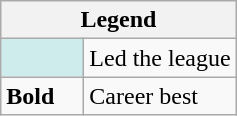<table class="wikitable">
<tr>
<th colspan="2">Legend</th>
</tr>
<tr>
<td style="background:#cfecec; width:3em;"></td>
<td>Led the league</td>
</tr>
<tr>
<td><strong>Bold</strong></td>
<td>Career best</td>
</tr>
</table>
